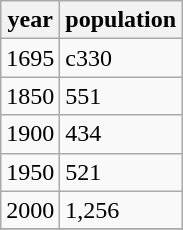<table class="wikitable">
<tr>
<th>year</th>
<th>population</th>
</tr>
<tr>
<td>1695</td>
<td>c330</td>
</tr>
<tr>
<td>1850</td>
<td>551</td>
</tr>
<tr>
<td>1900</td>
<td>434</td>
</tr>
<tr>
<td>1950</td>
<td>521</td>
</tr>
<tr>
<td>2000</td>
<td>1,256</td>
</tr>
<tr>
</tr>
</table>
